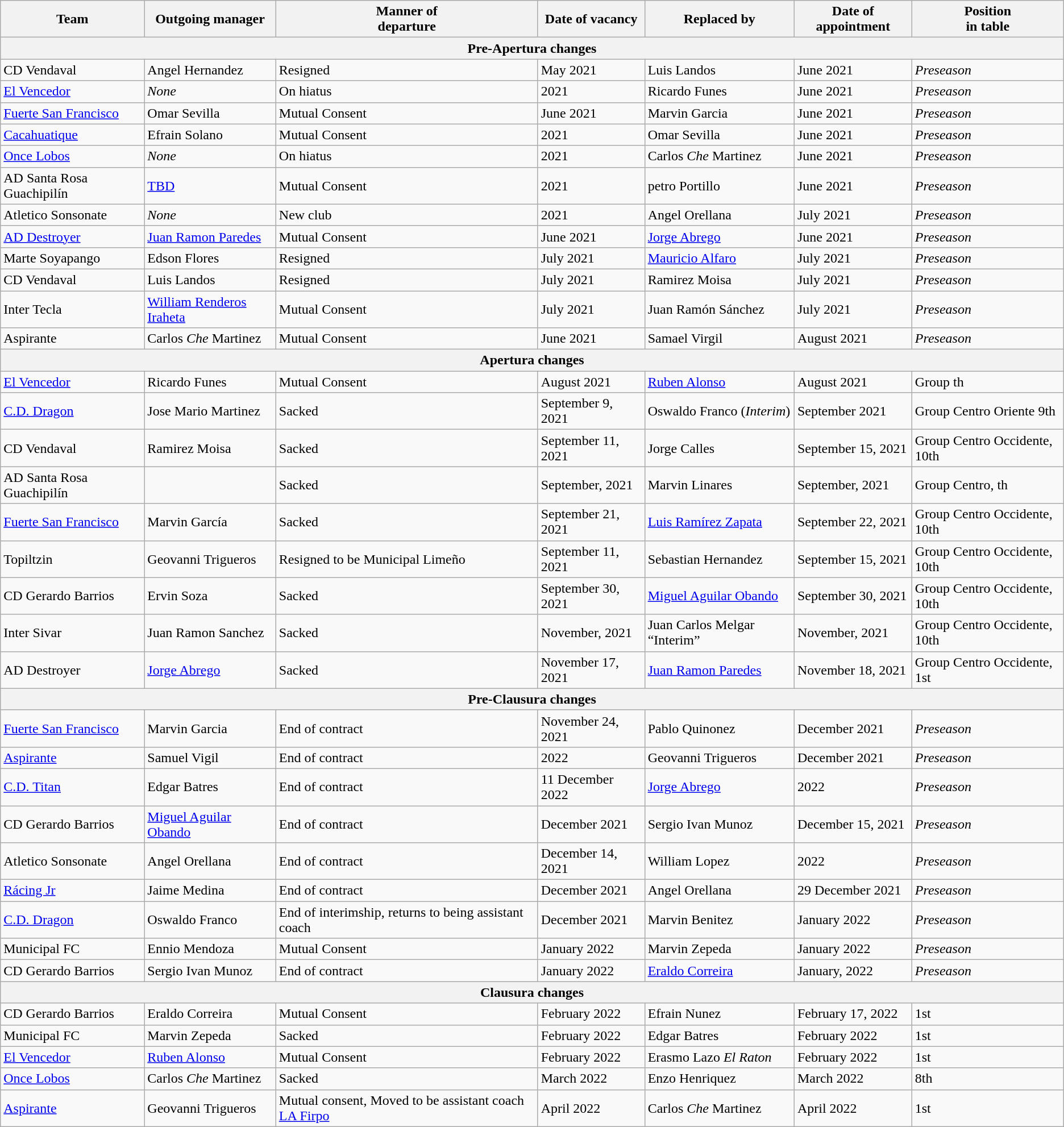<table class="wikitable sortable">
<tr>
<th>Team</th>
<th>Outgoing manager</th>
<th>Manner of <br> departure</th>
<th>Date of vacancy</th>
<th>Replaced by</th>
<th>Date of appointment</th>
<th>Position <br> in table</th>
</tr>
<tr>
<th colspan=7>Pre-Apertura changes</th>
</tr>
<tr>
<td>CD Vendaval</td>
<td> Angel Hernandez</td>
<td>Resigned</td>
<td>May 2021</td>
<td> Luis Landos</td>
<td>June 2021</td>
<td><em>Preseason</em></td>
</tr>
<tr>
<td><a href='#'>El Vencedor</a></td>
<td> <em>None</em></td>
<td>On hiatus</td>
<td>2021</td>
<td> Ricardo Funes</td>
<td>June 2021</td>
<td><em>Preseason</em></td>
</tr>
<tr>
<td><a href='#'>Fuerte San Francisco</a></td>
<td> Omar Sevilla</td>
<td>Mutual Consent</td>
<td>June 2021</td>
<td> Marvin Garcia</td>
<td>June 2021</td>
<td><em>Preseason</em></td>
</tr>
<tr>
<td><a href='#'>Cacahuatique</a></td>
<td> Efrain Solano</td>
<td>Mutual Consent</td>
<td>2021</td>
<td> Omar Sevilla</td>
<td>June 2021</td>
<td><em>Preseason</em></td>
</tr>
<tr>
<td><a href='#'>Once Lobos</a></td>
<td> <em>None</em></td>
<td>On hiatus</td>
<td>2021</td>
<td> Carlos <em>Che</em> Martinez</td>
<td>June 2021</td>
<td><em>Preseason</em></td>
</tr>
<tr>
<td>AD Santa Rosa Guachipilín</td>
<td> <a href='#'>TBD</a></td>
<td>Mutual Consent</td>
<td>2021</td>
<td> petro Portillo</td>
<td>June 2021</td>
<td><em>Preseason</em></td>
</tr>
<tr>
<td>Atletico Sonsonate</td>
<td> <em>None</em></td>
<td>New club</td>
<td>2021</td>
<td> Angel Orellana</td>
<td>July 2021</td>
<td><em>Preseason</em></td>
</tr>
<tr>
<td><a href='#'>AD Destroyer</a></td>
<td> <a href='#'>Juan Ramon Paredes</a></td>
<td>Mutual Consent</td>
<td>June 2021</td>
<td> <a href='#'>Jorge Abrego</a></td>
<td>June 2021</td>
<td><em>Preseason</em></td>
</tr>
<tr>
<td>Marte Soyapango</td>
<td> Edson Flores</td>
<td>Resigned</td>
<td>July 2021</td>
<td> <a href='#'>Mauricio Alfaro</a></td>
<td>July 2021</td>
<td><em>Preseason</em></td>
</tr>
<tr>
<td>CD Vendaval</td>
<td> Luis Landos</td>
<td>Resigned</td>
<td>July 2021</td>
<td> Ramirez Moisa</td>
<td>July 2021</td>
<td><em>Preseason</em></td>
</tr>
<tr>
<td>Inter Tecla</td>
<td> <a href='#'>William Renderos Iraheta</a></td>
<td>Mutual Consent</td>
<td>July 2021</td>
<td> Juan Ramón Sánchez</td>
<td>July 2021</td>
<td><em>Preseason</em></td>
</tr>
<tr>
<td>Aspirante</td>
<td> Carlos <em>Che</em> Martinez</td>
<td>Mutual Consent</td>
<td>June 2021</td>
<td> Samael Virgil</td>
<td>August 2021</td>
<td><em>Preseason</em></td>
</tr>
<tr>
<th colspan=7>Apertura changes</th>
</tr>
<tr>
<td><a href='#'>El Vencedor</a></td>
<td> Ricardo Funes</td>
<td>Mutual Consent</td>
<td>August 2021</td>
<td> <a href='#'>Ruben Alonso</a></td>
<td>August 2021</td>
<td>Group th</td>
</tr>
<tr>
<td><a href='#'>C.D. Dragon</a></td>
<td> Jose Mario Martinez</td>
<td>Sacked</td>
<td>September 9, 2021</td>
<td> Oswaldo Franco (<em>Interim</em>)</td>
<td>September 2021</td>
<td>Group Centro Oriente 9th</td>
</tr>
<tr>
<td>CD Vendaval</td>
<td> Ramirez Moisa</td>
<td>Sacked</td>
<td>September 11, 2021</td>
<td> Jorge Calles</td>
<td>September 15, 2021</td>
<td>Group Centro Occidente, 10th</td>
</tr>
<tr>
<td>AD Santa Rosa Guachipilín</td>
<td></td>
<td>Sacked</td>
<td>September, 2021</td>
<td> Marvin Linares</td>
<td>September, 2021</td>
<td>Group Centro, th</td>
</tr>
<tr>
<td><a href='#'>Fuerte San Francisco</a></td>
<td> Marvin García</td>
<td>Sacked</td>
<td>September 21, 2021</td>
<td> <a href='#'>Luis Ramírez Zapata</a></td>
<td>September 22, 2021</td>
<td>Group Centro Occidente, 10th</td>
</tr>
<tr>
<td>Topiltzin</td>
<td> Geovanni Trigueros</td>
<td>Resigned to be Municipal Limeño</td>
<td>September 11, 2021</td>
<td> Sebastian Hernandez</td>
<td>September 15, 2021</td>
<td>Group Centro Occidente, 10th</td>
</tr>
<tr>
<td>CD Gerardo Barrios</td>
<td> Ervin Soza</td>
<td>Sacked</td>
<td>September 30, 2021</td>
<td> <a href='#'>Miguel Aguilar Obando</a></td>
<td>September 30, 2021</td>
<td>Group Centro Occidente, 10th</td>
</tr>
<tr>
<td>Inter Sivar</td>
<td> Juan Ramon Sanchez</td>
<td>Sacked</td>
<td>November, 2021</td>
<td> Juan Carlos Melgar “Interim”</td>
<td>November, 2021</td>
<td>Group Centro Occidente, 10th</td>
</tr>
<tr>
<td>AD Destroyer</td>
<td> <a href='#'>Jorge Abrego</a></td>
<td>Sacked</td>
<td>November 17, 2021</td>
<td>  <a href='#'>Juan Ramon Paredes</a></td>
<td>November 18, 2021</td>
<td>Group Centro Occidente, 1st</td>
</tr>
<tr>
<th colspan=7>Pre-Clausura changes</th>
</tr>
<tr>
<td><a href='#'>Fuerte San Francisco</a></td>
<td> Marvin Garcia</td>
<td>End of contract</td>
<td>November 24, 2021</td>
<td> Pablo Quinonez</td>
<td>December 2021</td>
<td><em>Preseason</em></td>
</tr>
<tr>
<td><a href='#'>Aspirante</a></td>
<td> Samuel Vigil</td>
<td>End of contract</td>
<td>2022</td>
<td> Geovanni Trigueros</td>
<td>December 2021</td>
<td><em>Preseason</em></td>
</tr>
<tr>
<td><a href='#'>C.D. Titan</a></td>
<td> Edgar Batres</td>
<td>End of contract</td>
<td>11 December 2022</td>
<td> <a href='#'>Jorge Abrego</a></td>
<td>2022</td>
<td><em>Preseason</em></td>
</tr>
<tr>
<td>CD Gerardo Barrios</td>
<td> <a href='#'>Miguel Aguilar Obando</a></td>
<td>End of contract</td>
<td>December 2021</td>
<td> Sergio Ivan Munoz</td>
<td>December 15, 2021</td>
<td><em>Preseason</em></td>
</tr>
<tr>
<td>Atletico Sonsonate</td>
<td> Angel Orellana</td>
<td>End of contract</td>
<td>December 14, 2021</td>
<td> William Lopez</td>
<td>2022</td>
<td><em>Preseason</em></td>
</tr>
<tr>
<td><a href='#'>Rácing Jr</a></td>
<td> Jaime Medina</td>
<td>End of contract</td>
<td>December 2021</td>
<td> Angel Orellana</td>
<td>29 December 2021</td>
<td><em>Preseason</em></td>
</tr>
<tr>
<td><a href='#'>C.D. Dragon</a></td>
<td> Oswaldo Franco</td>
<td>End of interimship, returns to being assistant coach</td>
<td>December 2021</td>
<td> Marvin Benitez</td>
<td>January 2022</td>
<td><em>Preseason</em></td>
</tr>
<tr>
<td>Municipal FC</td>
<td> Ennio Mendoza</td>
<td>Mutual Consent</td>
<td>January 2022</td>
<td> Marvin Zepeda</td>
<td>January 2022</td>
<td><em>Preseason</em></td>
</tr>
<tr>
<td>CD Gerardo Barrios</td>
<td> Sergio Ivan Munoz</td>
<td>End of contract</td>
<td>January 2022</td>
<td> <a href='#'>Eraldo Correira</a></td>
<td>January, 2022</td>
<td><em>Preseason</em></td>
</tr>
<tr>
<th colspan=7>Clausura changes</th>
</tr>
<tr>
<td>CD Gerardo Barrios</td>
<td> Eraldo Correira</td>
<td>Mutual Consent</td>
<td>February 2022</td>
<td> Efrain Nunez</td>
<td>February 17, 2022</td>
<td>1st</td>
</tr>
<tr>
<td>Municipal FC</td>
<td> Marvin Zepeda</td>
<td>Sacked</td>
<td>February 2022</td>
<td> Edgar Batres</td>
<td>February 2022</td>
<td>1st</td>
</tr>
<tr>
<td><a href='#'>El Vencedor</a></td>
<td> <a href='#'>Ruben Alonso</a></td>
<td>Mutual Consent</td>
<td>February 2022</td>
<td> Erasmo Lazo <em>El Raton</em></td>
<td>February 2022</td>
<td>1st</td>
</tr>
<tr>
<td><a href='#'>Once Lobos</a></td>
<td> Carlos <em>Che</em> Martinez</td>
<td>Sacked</td>
<td>March 2022</td>
<td> Enzo Henriquez</td>
<td>March 2022</td>
<td>8th</td>
</tr>
<tr>
<td><a href='#'>Aspirante</a></td>
<td> Geovanni Trigueros</td>
<td>Mutual consent, Moved to be assistant coach <a href='#'>LA Firpo</a></td>
<td>April 2022</td>
<td> Carlos <em>Che</em> Martinez</td>
<td>April 2022</td>
<td>1st</td>
</tr>
</table>
